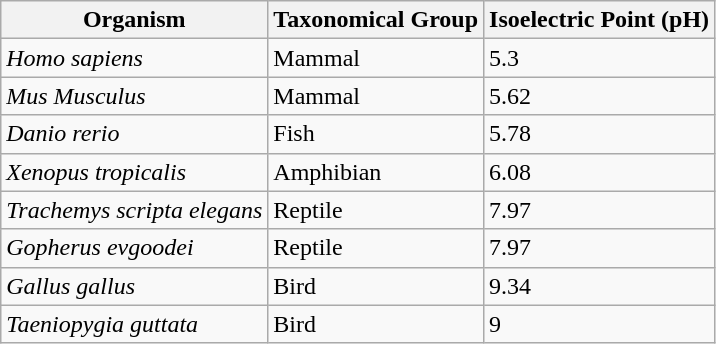<table class="wikitable">
<tr>
<th>Organism</th>
<th>Taxonomical Group</th>
<th>Isoelectric Point (pH)</th>
</tr>
<tr>
<td><em>Homo sapiens</em></td>
<td>Mammal</td>
<td>5.3</td>
</tr>
<tr>
<td><em>Mus Musculus</em></td>
<td>Mammal</td>
<td>5.62</td>
</tr>
<tr>
<td><em>Danio rerio</em></td>
<td>Fish</td>
<td>5.78</td>
</tr>
<tr>
<td><em>Xenopus tropicalis</em></td>
<td>Amphibian</td>
<td>6.08</td>
</tr>
<tr>
<td><em>Trachemys scripta elegans</em></td>
<td>Reptile</td>
<td>7.97</td>
</tr>
<tr>
<td><em>Gopherus evgoodei</em></td>
<td>Reptile</td>
<td>7.97</td>
</tr>
<tr>
<td><em>Gallus gallus</em></td>
<td>Bird</td>
<td>9.34</td>
</tr>
<tr>
<td><em>Taeniopygia guttata</em></td>
<td>Bird</td>
<td>9</td>
</tr>
</table>
